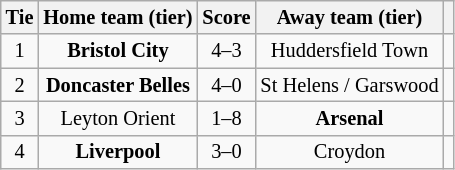<table class="wikitable" style="text-align:center; font-size:85%">
<tr>
<th>Tie</th>
<th>Home team (tier)</th>
<th>Score</th>
<th>Away team (tier)</th>
<th></th>
</tr>
<tr>
<td align="center">1</td>
<td><strong>Bristol City</strong></td>
<td align="center">4–3</td>
<td>Huddersfield Town</td>
<td></td>
</tr>
<tr>
<td align="center">2</td>
<td><strong>Doncaster Belles</strong></td>
<td align="center">4–0</td>
<td>St Helens / Garswood</td>
<td></td>
</tr>
<tr>
<td align="center">3</td>
<td>Leyton Orient</td>
<td align="center">1–8</td>
<td><strong>Arsenal</strong></td>
<td></td>
</tr>
<tr>
<td align="center">4</td>
<td><strong>Liverpool</strong></td>
<td align="center">3–0</td>
<td>Croydon</td>
<td></td>
</tr>
</table>
